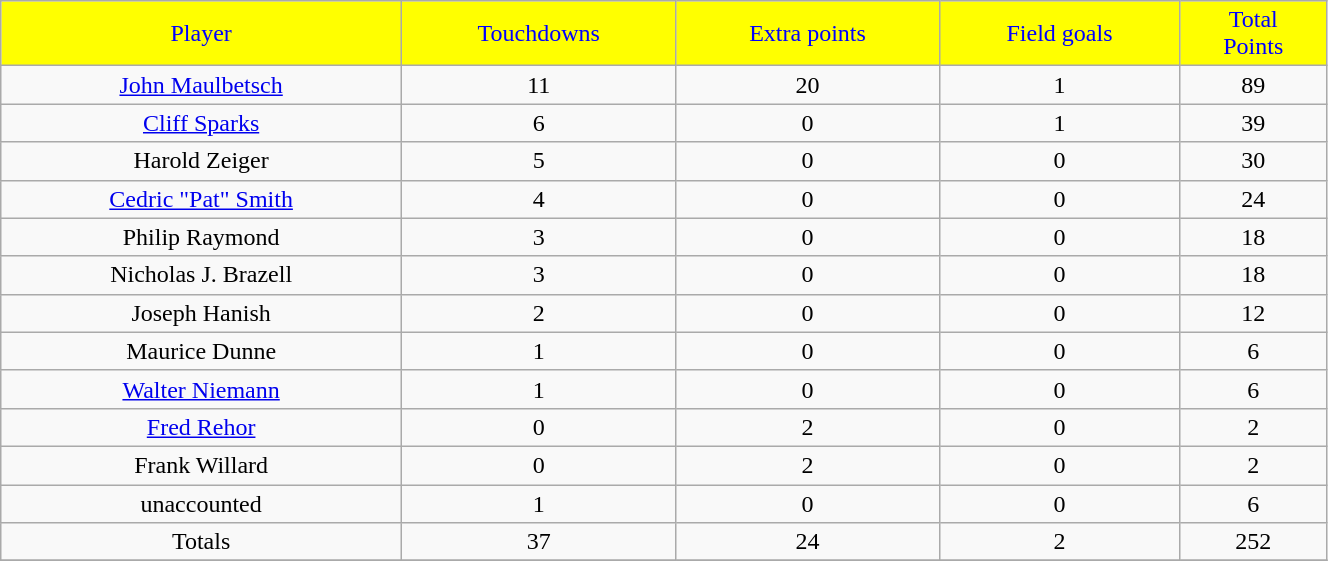<table class="wikitable" width="70%">
<tr align="center"  style="background:yellow;color:blue;">
<td>Player</td>
<td>Touchdowns</td>
<td>Extra points</td>
<td>Field goals</td>
<td>Total<br>Points</td>
</tr>
<tr align="center" bgcolor="">
<td><a href='#'>John Maulbetsch</a></td>
<td>11</td>
<td>20</td>
<td>1</td>
<td>89</td>
</tr>
<tr align="center" bgcolor="">
<td><a href='#'>Cliff Sparks</a></td>
<td>6</td>
<td>0</td>
<td>1</td>
<td>39</td>
</tr>
<tr align="center" bgcolor="">
<td>Harold Zeiger</td>
<td>5</td>
<td>0</td>
<td>0</td>
<td>30</td>
</tr>
<tr align="center" bgcolor="">
<td><a href='#'>Cedric "Pat" Smith</a></td>
<td>4</td>
<td>0</td>
<td>0</td>
<td>24</td>
</tr>
<tr align="center" bgcolor="">
<td>Philip Raymond</td>
<td>3</td>
<td>0</td>
<td>0</td>
<td>18</td>
</tr>
<tr align="center" bgcolor="">
<td>Nicholas J. Brazell</td>
<td>3</td>
<td>0</td>
<td>0</td>
<td>18</td>
</tr>
<tr align="center" bgcolor="">
<td>Joseph Hanish</td>
<td>2</td>
<td>0</td>
<td>0</td>
<td>12</td>
</tr>
<tr align="center" bgcolor="">
<td>Maurice Dunne</td>
<td>1</td>
<td>0</td>
<td>0</td>
<td>6</td>
</tr>
<tr align="center" bgcolor="">
<td><a href='#'>Walter Niemann</a></td>
<td>1</td>
<td>0</td>
<td>0</td>
<td>6</td>
</tr>
<tr align="center" bgcolor="">
<td><a href='#'>Fred Rehor</a></td>
<td>0</td>
<td>2</td>
<td>0</td>
<td>2</td>
</tr>
<tr align="center" bgcolor="">
<td>Frank Willard</td>
<td>0</td>
<td>2</td>
<td>0</td>
<td>2</td>
</tr>
<tr align="center" bgcolor="">
<td>unaccounted</td>
<td>1</td>
<td>0</td>
<td>0</td>
<td>6</td>
</tr>
<tr align="center" bgcolor="">
<td>Totals</td>
<td>37</td>
<td>24</td>
<td>2</td>
<td>252</td>
</tr>
<tr align="center" bgcolor="">
</tr>
</table>
